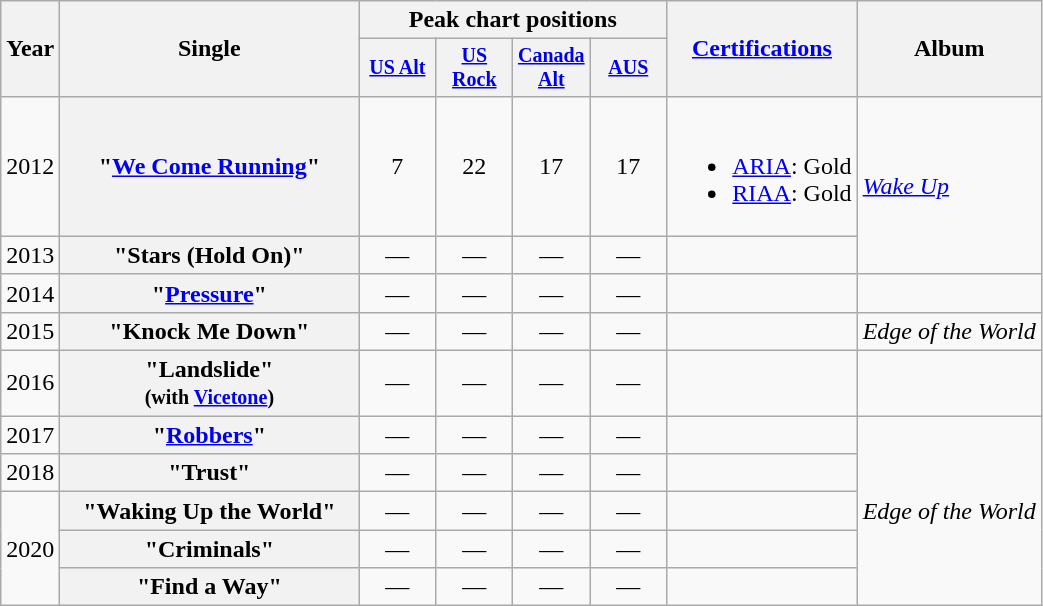<table class="wikitable plainrowheaders" style="text-align:center;">
<tr>
<th rowspan="2">Year</th>
<th rowspan="2" style="width:12em;">Single</th>
<th colspan="4">Peak chart positions</th>
<th rowspan="2"><a href='#'>Certifications</a></th>
<th rowspan="2">Album</th>
</tr>
<tr style="font-size:smaller;">
<th style="width:45px;"><a href='#'>US Alt</a><br></th>
<th style="width:45px;"><a href='#'>US Rock</a><br></th>
<th style="width:45px;"><a href='#'>Canada Alt</a><br></th>
<th style="width:45px;"><a href='#'>AUS</a></th>
</tr>
<tr>
<td>2012</td>
<th scope="row">"<a href='#'>We Come Running</a>"</th>
<td>7</td>
<td>22</td>
<td>17</td>
<td>17</td>
<td><br><ul><li><a href='#'>ARIA</a>: Gold</li><li><a href='#'>RIAA</a>: Gold</li></ul></td>
<td style="text-align:left;" rowspan="2"><em><a href='#'>Wake Up</a></em></td>
</tr>
<tr>
<td>2013</td>
<th scope="row">"Stars (Hold On)"</th>
<td>—</td>
<td>—</td>
<td>—</td>
<td>—</td>
<td></td>
</tr>
<tr>
<td>2014</td>
<th scope="row">"<a href='#'>Pressure</a>"</th>
<td>—</td>
<td>—</td>
<td>—</td>
<td>—</td>
<td></td>
<td></td>
</tr>
<tr>
<td>2015</td>
<th scope="row">"Knock Me Down"</th>
<td>—</td>
<td>—</td>
<td>—</td>
<td>—</td>
<td></td>
<td><em>Edge of the World</em></td>
</tr>
<tr>
<td>2016</td>
<th scope="row">"Landslide"<br><small>(with <a href='#'>Vicetone</a>)</small></th>
<td>—</td>
<td>—</td>
<td>—</td>
<td>—</td>
<td></td>
<td></td>
</tr>
<tr>
<td>2017</td>
<th scope="row">"<a href='#'>Robbers</a>"</th>
<td>—</td>
<td>—</td>
<td>—</td>
<td>—</td>
<td></td>
<td rowspan="5"><em>Edge of the World</em></td>
</tr>
<tr>
<td>2018</td>
<th scope="row">"Trust"</th>
<td>—</td>
<td>—</td>
<td>—</td>
<td>—</td>
<td></td>
</tr>
<tr>
<td rowspan="3">2020</td>
<th scope="row">"Waking Up the World"</th>
<td>—</td>
<td>—</td>
<td>—</td>
<td>—</td>
<td></td>
</tr>
<tr>
<th scope="row">"Criminals"</th>
<td>—</td>
<td>—</td>
<td>—</td>
<td>—</td>
<td></td>
</tr>
<tr>
<th scope="row">"Find a Way"</th>
<td>—</td>
<td>—</td>
<td>—</td>
<td>—</td>
<td></td>
</tr>
</table>
